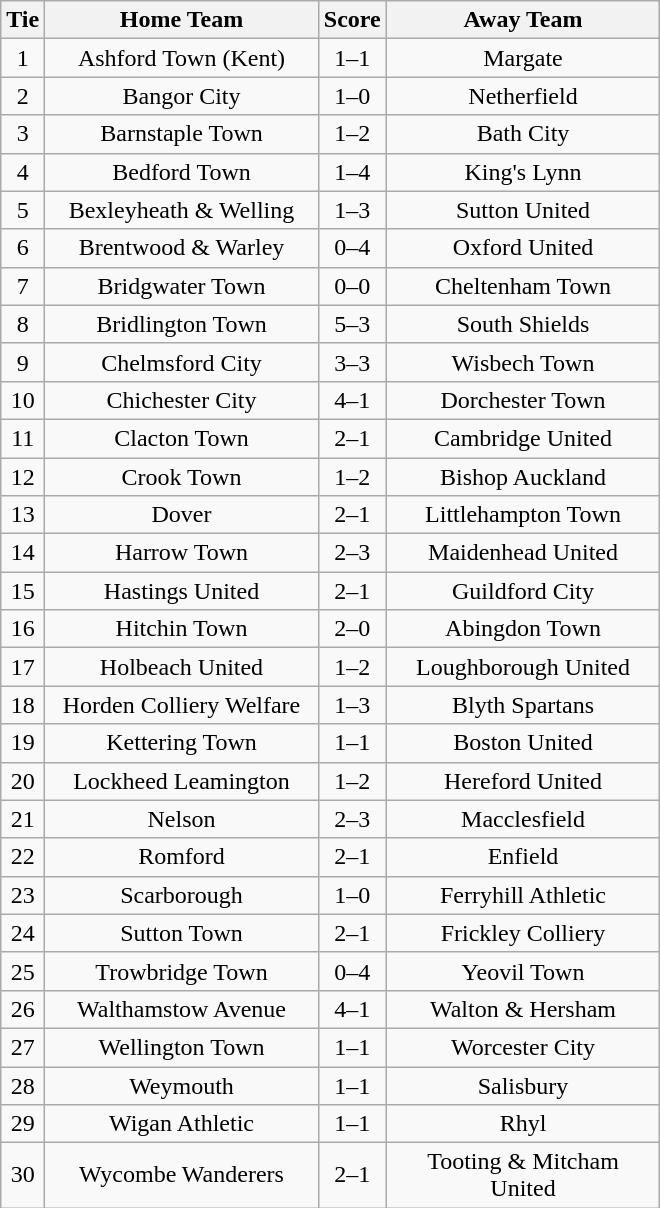<table class="wikitable" style="text-align:center;">
<tr>
<th width=20>Tie</th>
<th width=175>Home Team</th>
<th width=20>Score</th>
<th width=175>Away Team</th>
</tr>
<tr>
<td>1</td>
<td>Ashford Town (Kent)</td>
<td>1–1</td>
<td>Margate</td>
</tr>
<tr>
<td>2</td>
<td>Bangor City</td>
<td>1–0</td>
<td>Netherfield</td>
</tr>
<tr>
<td>3</td>
<td>Barnstaple Town</td>
<td>1–2</td>
<td>Bath City</td>
</tr>
<tr>
<td>4</td>
<td>Bedford Town</td>
<td>1–4</td>
<td>King's Lynn</td>
</tr>
<tr>
<td>5</td>
<td>Bexleyheath & Welling</td>
<td>1–3</td>
<td>Sutton United</td>
</tr>
<tr>
<td>6</td>
<td>Brentwood & Warley</td>
<td>0–4</td>
<td>Oxford United</td>
</tr>
<tr>
<td>7</td>
<td>Bridgwater Town</td>
<td>0–0</td>
<td>Cheltenham Town</td>
</tr>
<tr>
<td>8</td>
<td>Bridlington Town</td>
<td>5–3</td>
<td>South Shields</td>
</tr>
<tr>
<td>9</td>
<td>Chelmsford City</td>
<td>3–3</td>
<td>Wisbech Town</td>
</tr>
<tr>
<td>10</td>
<td>Chichester City</td>
<td>4–1</td>
<td>Dorchester Town</td>
</tr>
<tr>
<td>11</td>
<td>Clacton Town</td>
<td>2–1</td>
<td>Cambridge United</td>
</tr>
<tr>
<td>12</td>
<td>Crook Town</td>
<td>1–2</td>
<td>Bishop Auckland</td>
</tr>
<tr>
<td>13</td>
<td>Dover</td>
<td>2–1</td>
<td>Littlehampton Town</td>
</tr>
<tr>
<td>14</td>
<td>Harrow Town</td>
<td>2–3</td>
<td>Maidenhead United</td>
</tr>
<tr>
<td>15</td>
<td>Hastings United</td>
<td>2–1</td>
<td>Guildford City</td>
</tr>
<tr>
<td>16</td>
<td>Hitchin Town</td>
<td>2–0</td>
<td>Abingdon Town</td>
</tr>
<tr>
<td>17</td>
<td>Holbeach United</td>
<td>1–2</td>
<td>Loughborough United</td>
</tr>
<tr>
<td>18</td>
<td>Horden Colliery Welfare</td>
<td>1–3</td>
<td>Blyth Spartans</td>
</tr>
<tr>
<td>19</td>
<td>Kettering Town</td>
<td>1–1</td>
<td>Boston United</td>
</tr>
<tr>
<td>20</td>
<td>Lockheed Leamington</td>
<td>1–2</td>
<td>Hereford United</td>
</tr>
<tr>
<td>21</td>
<td>Nelson</td>
<td>2–3</td>
<td>Macclesfield</td>
</tr>
<tr>
<td>22</td>
<td>Romford</td>
<td>2–1</td>
<td>Enfield</td>
</tr>
<tr>
<td>23</td>
<td>Scarborough</td>
<td>1–0</td>
<td>Ferryhill Athletic</td>
</tr>
<tr>
<td>24</td>
<td>Sutton Town</td>
<td>2–1</td>
<td>Frickley Colliery</td>
</tr>
<tr>
<td>25</td>
<td>Trowbridge Town</td>
<td>0–4</td>
<td>Yeovil Town</td>
</tr>
<tr>
<td>26</td>
<td>Walthamstow Avenue</td>
<td>4–1</td>
<td>Walton & Hersham</td>
</tr>
<tr>
<td>27</td>
<td>Wellington Town</td>
<td>1–1</td>
<td>Worcester City</td>
</tr>
<tr>
<td>28</td>
<td>Weymouth</td>
<td>1–1</td>
<td>Salisbury</td>
</tr>
<tr>
<td>29</td>
<td>Wigan Athletic</td>
<td>1–1</td>
<td>Rhyl</td>
</tr>
<tr>
<td>30</td>
<td>Wycombe Wanderers</td>
<td>2–1</td>
<td>Tooting & Mitcham United</td>
</tr>
</table>
